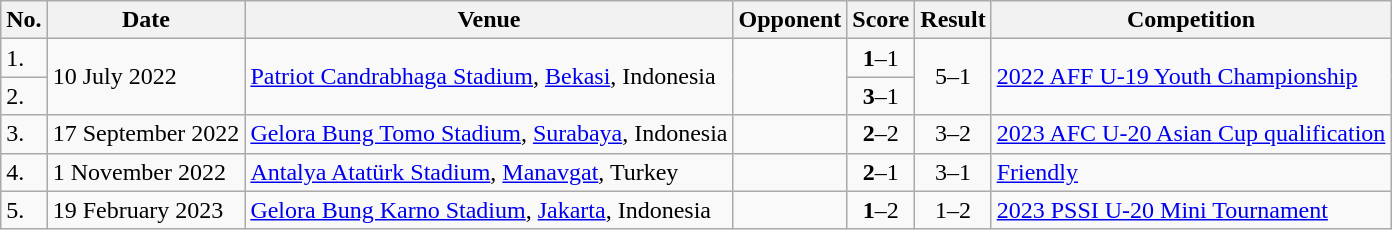<table class="wikitable">
<tr>
<th>No.</th>
<th>Date</th>
<th>Venue</th>
<th>Opponent</th>
<th>Score</th>
<th>Result</th>
<th>Competition</th>
</tr>
<tr>
<td>1.</td>
<td rowspan="2">10 July 2022</td>
<td rowspan="2"><a href='#'>Patriot Candrabhaga Stadium</a>, <a href='#'>Bekasi</a>, Indonesia</td>
<td rowspan="2"></td>
<td align=center><strong>1</strong>–1</td>
<td rowspan="2" align=center>5–1</td>
<td rowspan="2"><a href='#'>2022 AFF U-19 Youth Championship</a></td>
</tr>
<tr>
<td>2.</td>
<td align=center><strong>3</strong>–1</td>
</tr>
<tr>
<td>3.</td>
<td>17 September  2022</td>
<td><a href='#'>Gelora Bung Tomo Stadium</a>, <a href='#'>Surabaya</a>, Indonesia</td>
<td></td>
<td align=center><strong>2</strong>–2</td>
<td align=center>3–2</td>
<td><a href='#'>2023 AFC U-20 Asian Cup qualification</a></td>
</tr>
<tr>
<td>4.</td>
<td>1 November 2022</td>
<td><a href='#'>Antalya Atatürk Stadium</a>, <a href='#'>Manavgat</a>, Turkey</td>
<td></td>
<td align=center><strong>2</strong>–1</td>
<td align=center>3–1</td>
<td><a href='#'>Friendly</a></td>
</tr>
<tr>
<td>5.</td>
<td>19 February 2023</td>
<td><a href='#'>Gelora Bung Karno Stadium</a>, <a href='#'>Jakarta</a>, Indonesia</td>
<td></td>
<td align=center><strong>1</strong>–2</td>
<td align=center>1–2</td>
<td><a href='#'>2023 PSSI U-20 Mini Tournament</a></td>
</tr>
</table>
